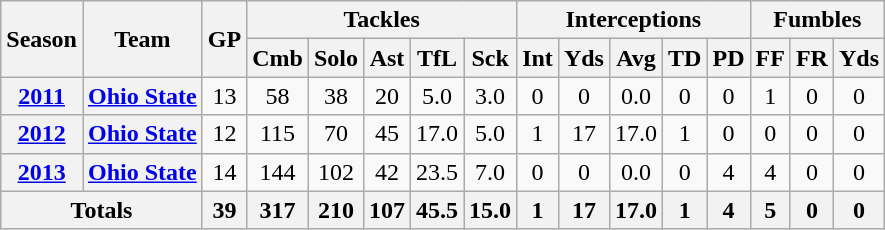<table class="wikitable" style="text-align:center;">
<tr>
<th rowspan="2">Season</th>
<th rowspan="2">Team</th>
<th rowspan="2">GP</th>
<th colspan="5">Tackles</th>
<th colspan="5">Interceptions</th>
<th colspan="3">Fumbles</th>
</tr>
<tr>
<th>Cmb</th>
<th>Solo</th>
<th>Ast</th>
<th>TfL</th>
<th>Sck</th>
<th>Int</th>
<th>Yds</th>
<th>Avg</th>
<th>TD</th>
<th>PD</th>
<th>FF</th>
<th>FR</th>
<th>Yds</th>
</tr>
<tr>
<th><a href='#'>2011</a></th>
<th><a href='#'>Ohio State</a></th>
<td>13</td>
<td>58</td>
<td>38</td>
<td>20</td>
<td>5.0</td>
<td>3.0</td>
<td>0</td>
<td>0</td>
<td>0.0</td>
<td>0</td>
<td>0</td>
<td>1</td>
<td>0</td>
<td>0</td>
</tr>
<tr>
<th><a href='#'>2012</a></th>
<th><a href='#'>Ohio State</a></th>
<td>12</td>
<td>115</td>
<td>70</td>
<td>45</td>
<td>17.0</td>
<td>5.0</td>
<td>1</td>
<td>17</td>
<td>17.0</td>
<td>1</td>
<td>0</td>
<td>0</td>
<td>0</td>
<td>0</td>
</tr>
<tr>
<th><a href='#'>2013</a></th>
<th><a href='#'>Ohio State</a></th>
<td>14</td>
<td>144</td>
<td>102</td>
<td>42</td>
<td>23.5</td>
<td>7.0</td>
<td>0</td>
<td>0</td>
<td>0.0</td>
<td>0</td>
<td>4</td>
<td>4</td>
<td>0</td>
<td>0</td>
</tr>
<tr>
<th colspan="2">Totals</th>
<th>39</th>
<th>317</th>
<th>210</th>
<th>107</th>
<th>45.5</th>
<th>15.0</th>
<th>1</th>
<th>17</th>
<th>17.0</th>
<th>1</th>
<th>4</th>
<th>5</th>
<th>0</th>
<th>0</th>
</tr>
</table>
